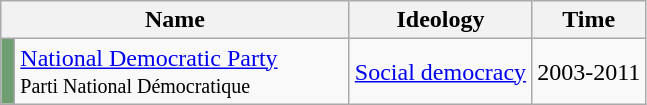<table class="wikitable">
<tr>
<th colspan=2 width=225px>Name</th>
<th>Ideology</th>
<th>Time</th>
</tr>
<tr>
<th style="background:#6f9f71; width:2px;"></th>
<td><a href='#'>National Democratic Party</a><br><small>Parti National Démocratique</small></td>
<td><a href='#'>Social democracy</a></td>
<td>2003-2011</td>
</tr>
</table>
